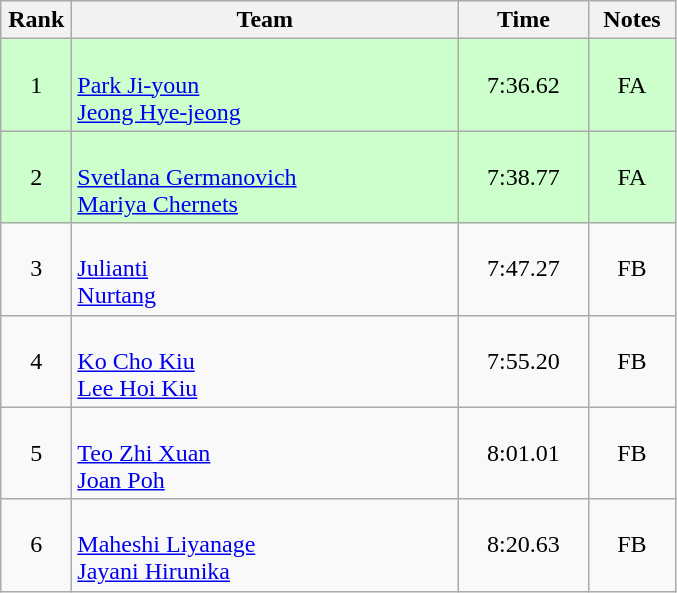<table class=wikitable style="text-align:center">
<tr>
<th width=40>Rank</th>
<th width=250>Team</th>
<th width=80>Time</th>
<th width=50>Notes</th>
</tr>
<tr bgcolor="ccffcc">
<td>1</td>
<td align="left"><br><a href='#'>Park Ji-youn</a><br><a href='#'>Jeong Hye-jeong</a></td>
<td>7:36.62</td>
<td>FA</td>
</tr>
<tr bgcolor="ccffcc">
<td>2</td>
<td align="left"><br><a href='#'>Svetlana Germanovich</a><br><a href='#'>Mariya Chernets</a></td>
<td>7:38.77</td>
<td>FA</td>
</tr>
<tr>
<td>3</td>
<td align="left"><br><a href='#'>Julianti</a><br><a href='#'>Nurtang</a></td>
<td>7:47.27</td>
<td>FB</td>
</tr>
<tr>
<td>4</td>
<td align="left"><br><a href='#'>Ko Cho Kiu</a><br><a href='#'>Lee Hoi Kiu</a></td>
<td>7:55.20</td>
<td>FB</td>
</tr>
<tr>
<td>5</td>
<td align="left"><br><a href='#'>Teo Zhi Xuan</a><br><a href='#'>Joan Poh</a></td>
<td>8:01.01</td>
<td>FB</td>
</tr>
<tr>
<td>6</td>
<td align="left"><br><a href='#'>Maheshi Liyanage</a><br><a href='#'>Jayani Hirunika</a></td>
<td>8:20.63</td>
<td>FB</td>
</tr>
</table>
